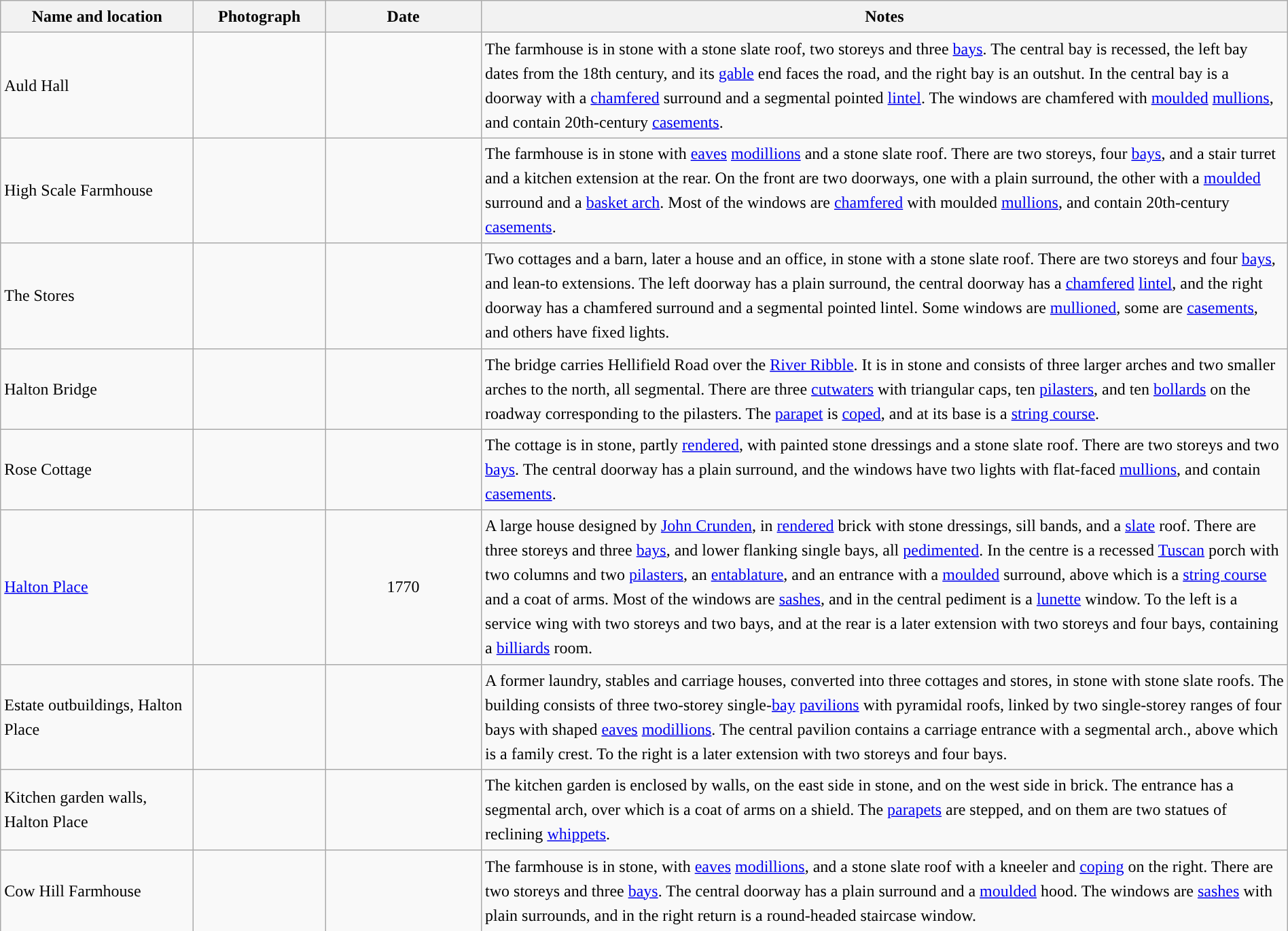<table class="wikitable sortable plainrowheaders" style="width:100%;border:0px;text-align:left;line-height:150%;">
<tr>
<th scope="col"  style="width:150px">Name and location</th>
<th scope="col"  style="width:100px" class="unsortable">Photograph</th>
<th scope="col"  style="width:120px">Date</th>
<th scope="col"  style="width:650px" class="unsortable">Notes</th>
</tr>
<tr>
<td>Auld Hall<br><small></small></td>
<td></td>
<td align="center"></td>
<td>The farmhouse is in stone with a stone slate roof, two storeys and three <a href='#'>bays</a>.  The central bay is recessed, the left bay dates from the 18th century, and its <a href='#'>gable</a> end faces the road, and the right bay is an outshut.  In the central bay is a doorway with a <a href='#'>chamfered</a> surround and a segmental pointed <a href='#'>lintel</a>.  The windows are chamfered with <a href='#'>moulded</a> <a href='#'>mullions</a>, and contain 20th-century <a href='#'>casements</a>.</td>
</tr>
<tr>
<td>High Scale Farmhouse<br><small></small></td>
<td></td>
<td align="center"></td>
<td>The farmhouse is in stone with <a href='#'>eaves</a> <a href='#'>modillions</a> and a stone slate roof.  There are two storeys, four <a href='#'>bays</a>, and a stair turret and a kitchen extension at the rear.  On the front are two doorways, one with a plain surround, the other with a <a href='#'>moulded</a> surround and a <a href='#'>basket arch</a>.  Most of the windows are <a href='#'>chamfered</a> with moulded <a href='#'>mullions</a>, and contain 20th-century <a href='#'>casements</a>.</td>
</tr>
<tr>
<td>The Stores<br><small></small></td>
<td></td>
<td align="center"></td>
<td>Two cottages and a barn, later a house and an office, in stone with a stone slate roof.  There are two storeys and four <a href='#'>bays</a>, and lean-to extensions.  The left doorway has a plain surround, the central doorway has a <a href='#'>chamfered</a> <a href='#'>lintel</a>, and the right doorway has a chamfered surround and a segmental  pointed lintel.  Some windows are <a href='#'>mullioned</a>, some are <a href='#'>casements</a>, and others have fixed lights.</td>
</tr>
<tr>
<td>Halton Bridge<br><small></small></td>
<td></td>
<td align="center"></td>
<td>The bridge carries Hellifield Road over the <a href='#'>River Ribble</a>.  It is in stone and consists of three larger arches and two smaller arches to the north, all segmental.  There are three <a href='#'>cutwaters</a> with triangular caps, ten <a href='#'>pilasters</a>, and ten <a href='#'>bollards</a> on the roadway corresponding to the pilasters.  The <a href='#'>parapet</a> is <a href='#'>coped</a>, and at its base is a <a href='#'>string course</a>.</td>
</tr>
<tr>
<td>Rose Cottage<br><small></small></td>
<td></td>
<td align="center"></td>
<td>The cottage is in stone, partly <a href='#'>rendered</a>, with painted stone dressings and a stone slate roof.  There are two storeys and two <a href='#'>bays</a>.  The central doorway has a plain surround, and the windows have two lights with flat-faced <a href='#'>mullions</a>, and contain <a href='#'>casements</a>.</td>
</tr>
<tr>
<td><a href='#'>Halton Place</a><br><small></small></td>
<td></td>
<td align="center">1770</td>
<td>A large house designed by <a href='#'>John Crunden</a>, in <a href='#'>rendered</a> brick with stone dressings, sill bands, and a <a href='#'>slate</a> roof.  There are three storeys and three <a href='#'>bays</a>, and lower flanking single bays, all <a href='#'>pedimented</a>.  In the centre is a recessed <a href='#'>Tuscan</a> porch with two columns and two <a href='#'>pilasters</a>, an <a href='#'>entablature</a>, and an entrance with a <a href='#'>moulded</a> surround, above which is a <a href='#'>string course</a> and a coat of arms.  Most of the windows are <a href='#'>sashes</a>, and in the central pediment is a <a href='#'>lunette</a> window.  To the left is a service wing with two storeys and two bays, and at the rear is a later extension with two storeys and four bays, containing a <a href='#'>billiards</a> room.</td>
</tr>
<tr>
<td>Estate outbuildings, Halton Place<br><small></small></td>
<td></td>
<td align="center"></td>
<td>A former laundry, stables and carriage houses, converted into three cottages and stores, in stone with stone slate roofs.  The building consists of three two-storey single-<a href='#'>bay</a> <a href='#'>pavilions</a> with pyramidal roofs, linked by two single-storey ranges of four bays with shaped <a href='#'>eaves</a> <a href='#'>modillions</a>.  The central pavilion contains a carriage entrance with a segmental arch., above which is a family crest.  To the right is a later extension with two storeys and four bays.</td>
</tr>
<tr>
<td>Kitchen garden walls, Halton Place<br><small></small></td>
<td></td>
<td align="center"></td>
<td>The kitchen garden is enclosed by walls, on the east side in stone, and on the west side in brick.  The entrance has a segmental arch, over which is a coat of arms on a shield.  The <a href='#'>parapets</a> are stepped, and on them are two statues of reclining <a href='#'>whippets</a>.</td>
</tr>
<tr>
<td>Cow Hill Farmhouse<br><small></small></td>
<td></td>
<td align="center"></td>
<td>The farmhouse is in stone, with <a href='#'>eaves</a> <a href='#'>modillions</a>, and a stone slate roof with a kneeler and <a href='#'>coping</a> on the right.  There are two storeys and three <a href='#'>bays</a>.  The central doorway has a plain surround and a <a href='#'>moulded</a> hood.  The windows are <a href='#'>sashes</a> with plain surrounds, and in the right return is a round-headed staircase window.</td>
</tr>
<tr>
</tr>
</table>
